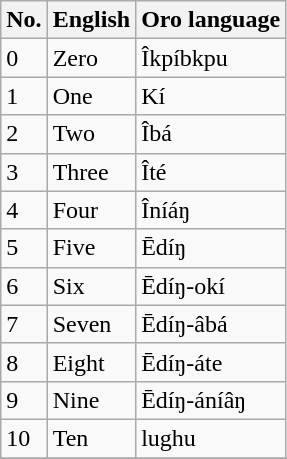<table class="wikitable">
<tr>
<th>No.</th>
<th>English</th>
<th>Oro language</th>
</tr>
<tr>
<td>0</td>
<td>Zero</td>
<td>Îkpíbkpu</td>
</tr>
<tr>
<td>1</td>
<td>One</td>
<td>Kí</td>
</tr>
<tr>
<td>2</td>
<td>Two</td>
<td>Îbá</td>
</tr>
<tr>
<td>3</td>
<td>Three</td>
<td>Îté</td>
</tr>
<tr>
<td>4</td>
<td>Four</td>
<td>Îníáŋ</td>
</tr>
<tr>
<td>5</td>
<td>Five</td>
<td>Ēdíŋ</td>
</tr>
<tr>
<td>6</td>
<td>Six</td>
<td>Ēdíŋ-okí</td>
</tr>
<tr>
<td>7</td>
<td>Seven</td>
<td>Ēdíŋ-âbá</td>
</tr>
<tr>
<td>8</td>
<td>Eight</td>
<td>Ēdíŋ-áte</td>
</tr>
<tr>
<td>9</td>
<td>Nine</td>
<td>Ēdíŋ-áníâŋ</td>
</tr>
<tr>
<td>10</td>
<td>Ten</td>
<td>lughu</td>
</tr>
<tr>
</tr>
</table>
